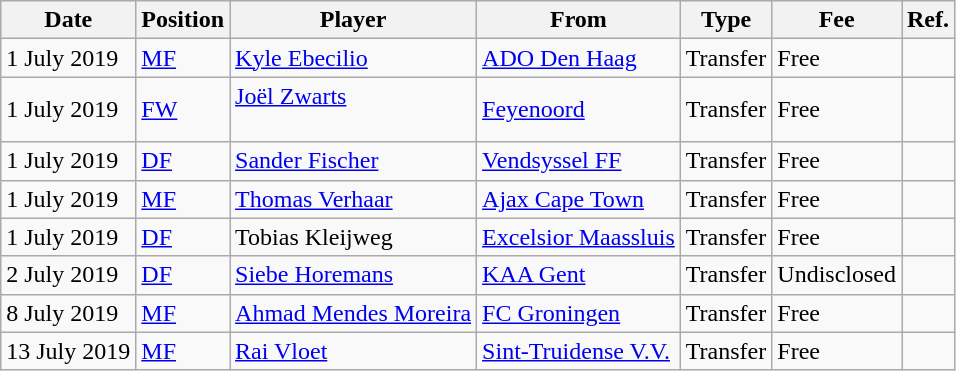<table class="wikitable">
<tr>
<th>Date</th>
<th>Position</th>
<th>Player</th>
<th>From</th>
<th><abbr>Type</abbr></th>
<th>Fee</th>
<th><abbr>Ref.</abbr></th>
</tr>
<tr>
<td>1 July 2019</td>
<td><a href='#'>MF</a></td>
<td> <a href='#'>Kyle Ebecilio</a></td>
<td> <a href='#'>ADO Den Haag</a></td>
<td>Transfer</td>
<td>Free</td>
<td></td>
</tr>
<tr>
<td>1 July 2019</td>
<td><a href='#'>FW</a></td>
<td> <a href='#'>Joël Zwarts</a><br><br></td>
<td> <a href='#'>Feyenoord</a></td>
<td>Transfer</td>
<td>Free</td>
<td></td>
</tr>
<tr>
<td>1 July 2019</td>
<td><a href='#'>DF</a></td>
<td> <a href='#'>Sander Fischer</a></td>
<td> <a href='#'>Vendsyssel FF</a></td>
<td>Transfer</td>
<td>Free</td>
<td></td>
</tr>
<tr>
<td>1 July 2019</td>
<td><a href='#'>MF</a></td>
<td> <a href='#'>Thomas Verhaar</a></td>
<td> <a href='#'>Ajax Cape Town</a></td>
<td>Transfer</td>
<td>Free</td>
<td></td>
</tr>
<tr>
<td>1 July 2019</td>
<td><a href='#'>DF</a></td>
<td> Tobias Kleijweg</td>
<td> <a href='#'>Excelsior Maassluis</a></td>
<td>Transfer</td>
<td>Free</td>
<td></td>
</tr>
<tr>
<td>2 July 2019</td>
<td><a href='#'>DF</a></td>
<td> <a href='#'>Siebe Horemans</a></td>
<td> <a href='#'>KAA Gent</a></td>
<td>Transfer</td>
<td>Undisclosed</td>
<td></td>
</tr>
<tr>
<td>8 July 2019</td>
<td><a href='#'>MF</a></td>
<td> <a href='#'>Ahmad Mendes Moreira</a></td>
<td> <a href='#'>FC Groningen</a></td>
<td>Transfer</td>
<td>Free</td>
<td></td>
</tr>
<tr>
<td>13 July 2019</td>
<td><a href='#'>MF</a></td>
<td> <a href='#'>Rai Vloet</a></td>
<td> <a href='#'>Sint-Truidense V.V.</a></td>
<td>Transfer</td>
<td>Free</td>
<td></td>
</tr>
</table>
